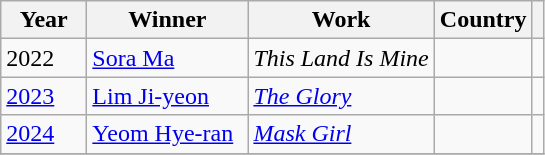<table class="wikitable" | align=center>
<tr>
<th style="width:50px">Year</th>
<th style="width:100px">Winner</th>
<th>Work</th>
<th>Country</th>
<th></th>
</tr>
<tr>
<td>2022</td>
<td><a href='#'>Sora Ma</a></td>
<td><em>This Land Is Mine</em></td>
<td></td>
<td rowspan="1" style="text-align: center;"></td>
</tr>
<tr>
<td><a href='#'>2023</a></td>
<td><a href='#'>Lim Ji-yeon</a></td>
<td><em><a href='#'>The Glory</a></em></td>
<td></td>
<td style="text-align: center;"></td>
</tr>
<tr>
<td><a href='#'>2024</a></td>
<td><a href='#'>Yeom Hye-ran</a></td>
<td><em><a href='#'>Mask Girl</a></em></td>
<td></td>
<td style="text-align: center;"></td>
</tr>
<tr>
</tr>
</table>
